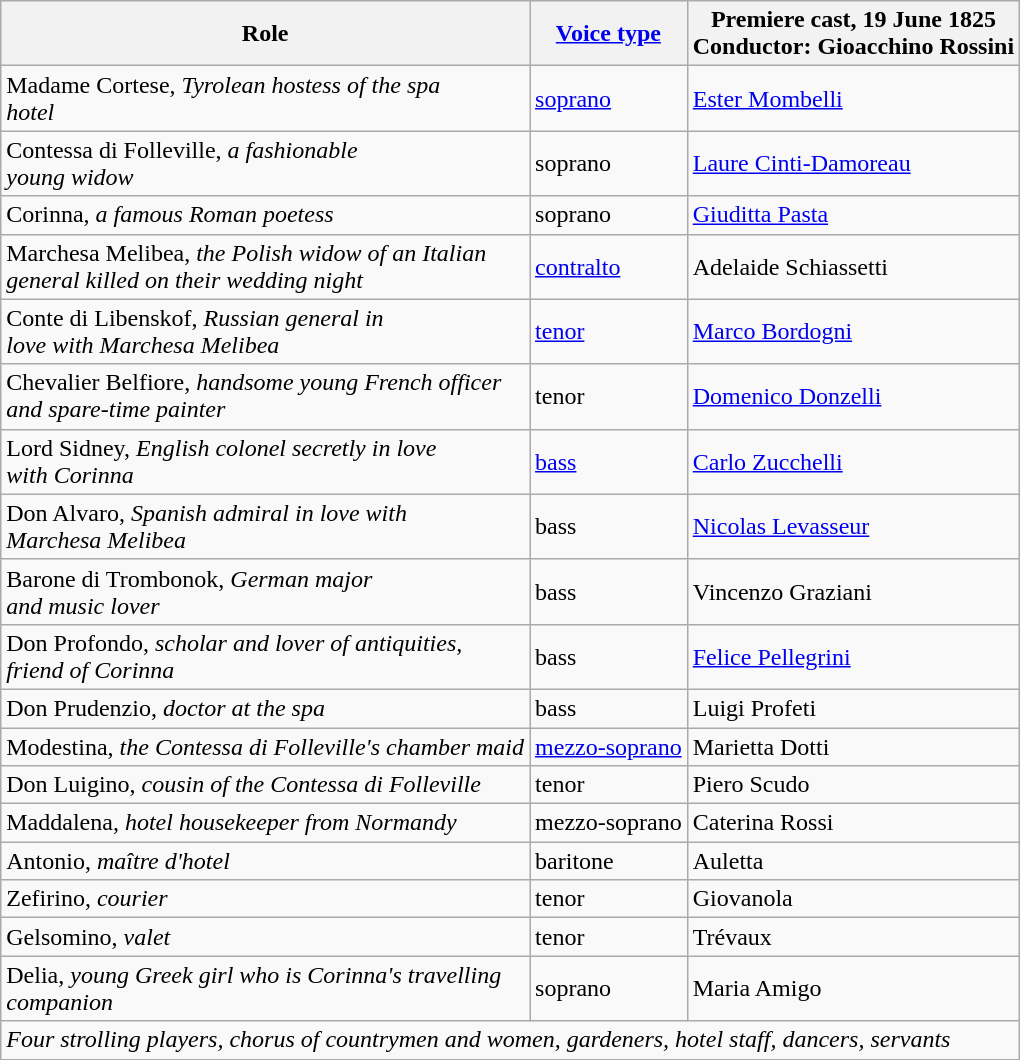<table class="wikitable">
<tr>
<th>Role</th>
<th><a href='#'>Voice type</a></th>
<th>Premiere cast, 19 June 1825<br>Conductor: Gioacchino Rossini</th>
</tr>
<tr>
<td>Madame Cortese, <em>Tyrolean hostess of the spa <br>hotel</em></td>
<td><a href='#'>soprano</a></td>
<td><a href='#'>Ester Mombelli</a></td>
</tr>
<tr>
<td>Contessa di Folleville, <em>a fashionable <br>young widow</em></td>
<td>soprano</td>
<td><a href='#'>Laure Cinti-Damoreau</a></td>
</tr>
<tr>
<td>Corinna, <em>a famous Roman poetess</em></td>
<td>soprano</td>
<td><a href='#'>Giuditta Pasta</a></td>
</tr>
<tr>
<td>Marchesa Melibea, <em>the Polish widow of an Italian <br>general killed on their wedding night</em></td>
<td><a href='#'>contralto</a></td>
<td>Adelaide Schiassetti</td>
</tr>
<tr>
<td>Conte di Libenskof, <em>Russian general in <br>love with Marchesa Melibea</em></td>
<td><a href='#'>tenor</a></td>
<td><a href='#'>Marco Bordogni</a></td>
</tr>
<tr>
<td>Chevalier Belfiore, <em>handsome young French officer <br>and spare-time painter</em></td>
<td>tenor</td>
<td><a href='#'>Domenico Donzelli</a></td>
</tr>
<tr>
<td>Lord Sidney, <em>English colonel secretly in love <br>with Corinna</em></td>
<td><a href='#'>bass</a></td>
<td><a href='#'>Carlo Zucchelli</a></td>
</tr>
<tr>
<td>Don Alvaro, <em>Spanish admiral in love with <br>Marchesa Melibea</em></td>
<td>bass</td>
<td><a href='#'>Nicolas Levasseur</a></td>
</tr>
<tr>
<td>Barone di Trombonok, <em>German major <br>and music lover</em></td>
<td>bass</td>
<td>Vincenzo Graziani</td>
</tr>
<tr>
<td>Don Profondo, <em>scholar and lover of antiquities, <br>friend of Corinna</em></td>
<td>bass</td>
<td><a href='#'>Felice Pellegrini</a></td>
</tr>
<tr>
<td>Don Prudenzio, <em>doctor at the spa</em></td>
<td>bass</td>
<td>Luigi Profeti</td>
</tr>
<tr>
<td>Modestina, <em>the Contessa di Folleville's chamber maid</em></td>
<td><a href='#'>mezzo-soprano</a></td>
<td>Marietta Dotti</td>
</tr>
<tr>
<td>Don Luigino, <em>cousin of the Contessa di Folleville</em></td>
<td>tenor</td>
<td>Piero Scudo</td>
</tr>
<tr>
<td>Maddalena, <em>hotel housekeeper from Normandy</em></td>
<td>mezzo-soprano</td>
<td>Caterina Rossi</td>
</tr>
<tr>
<td>Antonio, <em>maître d'hotel</em></td>
<td>baritone</td>
<td>Auletta</td>
</tr>
<tr>
<td>Zefirino, <em>courier</em></td>
<td>tenor</td>
<td>Giovanola</td>
</tr>
<tr>
<td>Gelsomino, <em>valet</em></td>
<td>tenor</td>
<td>Trévaux</td>
</tr>
<tr>
<td>Delia, <em>young Greek girl who is Corinna's travelling<br> companion </em></td>
<td>soprano</td>
<td>Maria Amigo</td>
</tr>
<tr>
<td colspan="3"><em>Four strolling players, chorus of countrymen and women, gardeners, hotel staff, dancers, servants</em></td>
</tr>
</table>
